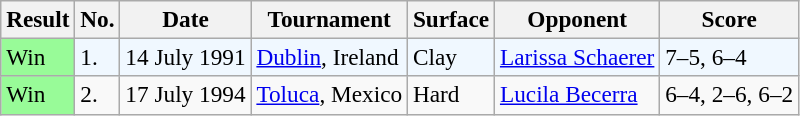<table class="sortable wikitable" style=font-size:97%>
<tr>
<th>Result</th>
<th>No.</th>
<th>Date</th>
<th>Tournament</th>
<th>Surface</th>
<th>Opponent</th>
<th class="unsortable">Score</th>
</tr>
<tr style="background:#f0f8ff;">
<td style="background:#98fb98;">Win</td>
<td>1.</td>
<td>14 July 1991</td>
<td><a href='#'>Dublin</a>, Ireland</td>
<td>Clay</td>
<td> <a href='#'>Larissa Schaerer</a></td>
<td>7–5, 6–4</td>
</tr>
<tr>
<td style="background:#98fb98;">Win</td>
<td>2.</td>
<td>17 July 1994</td>
<td><a href='#'>Toluca</a>, Mexico</td>
<td>Hard</td>
<td> <a href='#'>Lucila Becerra</a></td>
<td>6–4, 2–6, 6–2</td>
</tr>
</table>
